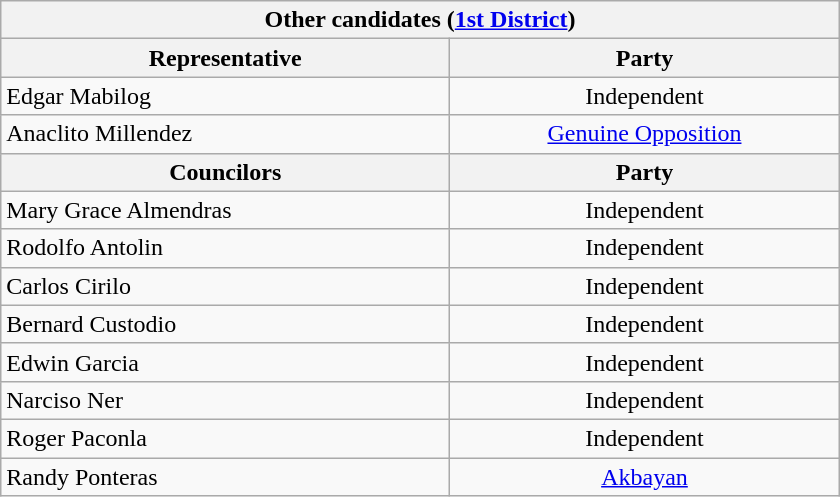<table class="wikitable" style="width:35em">
<tr>
<th colspan=2>Other candidates (<a href='#'>1st District</a>)</th>
</tr>
<tr>
<th>Representative</th>
<th>Party</th>
</tr>
<tr>
<td>Edgar Mabilog</td>
<td align="center">Independent</td>
</tr>
<tr>
<td>Anaclito Millendez</td>
<td align="center"><a href='#'>Genuine Opposition</a></td>
</tr>
<tr>
<th>Councilors</th>
<th>Party</th>
</tr>
<tr>
<td>Mary Grace Almendras</td>
<td align="center">Independent</td>
</tr>
<tr>
<td>Rodolfo Antolin</td>
<td align="center">Independent</td>
</tr>
<tr>
<td>Carlos Cirilo</td>
<td align="center">Independent</td>
</tr>
<tr>
<td>Bernard Custodio</td>
<td align="center">Independent</td>
</tr>
<tr>
<td>Edwin Garcia</td>
<td align="center">Independent</td>
</tr>
<tr>
<td>Narciso Ner</td>
<td align="center">Independent</td>
</tr>
<tr>
<td>Roger Paconla</td>
<td align="center">Independent</td>
</tr>
<tr>
<td>Randy Ponteras</td>
<td align="center"><a href='#'>Akbayan</a></td>
</tr>
</table>
